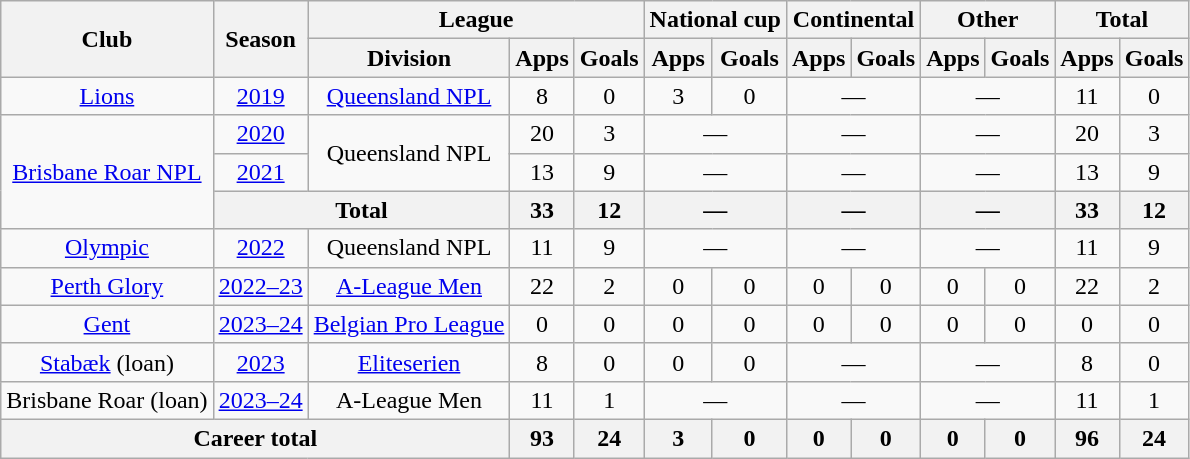<table class="wikitable" style="text-align:center">
<tr>
<th rowspan="2">Club</th>
<th rowspan="2">Season</th>
<th colspan="3">League</th>
<th colspan="2">National cup</th>
<th colspan="2">Continental</th>
<th colspan="2">Other</th>
<th colspan="2">Total</th>
</tr>
<tr>
<th>Division</th>
<th>Apps</th>
<th>Goals</th>
<th>Apps</th>
<th>Goals</th>
<th>Apps</th>
<th>Goals</th>
<th>Apps</th>
<th>Goals</th>
<th>Apps</th>
<th>Goals</th>
</tr>
<tr>
<td><a href='#'>Lions</a></td>
<td><a href='#'>2019</a></td>
<td><a href='#'>Queensland NPL</a></td>
<td>8</td>
<td>0</td>
<td>3</td>
<td>0</td>
<td colspan="2">—</td>
<td colspan="2">—</td>
<td>11</td>
<td>0</td>
</tr>
<tr>
<td rowspan="3"><a href='#'>Brisbane Roar NPL</a></td>
<td><a href='#'>2020</a></td>
<td rowspan="2">Queensland NPL</td>
<td>20</td>
<td>3</td>
<td colspan="2">—</td>
<td colspan="2">—</td>
<td colspan="2">—</td>
<td>20</td>
<td>3</td>
</tr>
<tr>
<td><a href='#'>2021</a></td>
<td>13</td>
<td>9</td>
<td colspan="2">—</td>
<td colspan="2">—</td>
<td colspan="2">—</td>
<td>13</td>
<td>9</td>
</tr>
<tr>
<th colspan="2">Total</th>
<th>33</th>
<th>12</th>
<th colspan="2">—</th>
<th colspan="2">—</th>
<th colspan="2">—</th>
<th>33</th>
<th>12</th>
</tr>
<tr>
<td><a href='#'>Olympic</a></td>
<td><a href='#'>2022</a></td>
<td>Queensland NPL</td>
<td>11</td>
<td>9</td>
<td colspan="2">—</td>
<td colspan="2">—</td>
<td colspan="2">—</td>
<td>11</td>
<td>9</td>
</tr>
<tr>
<td><a href='#'>Perth Glory</a></td>
<td><a href='#'>2022–23</a></td>
<td><a href='#'>A-League Men</a></td>
<td>22</td>
<td>2</td>
<td>0</td>
<td>0</td>
<td>0</td>
<td>0</td>
<td>0</td>
<td>0</td>
<td>22</td>
<td>2</td>
</tr>
<tr>
<td><a href='#'>Gent</a></td>
<td><a href='#'>2023–24</a></td>
<td><a href='#'>Belgian Pro League</a></td>
<td>0</td>
<td>0</td>
<td>0</td>
<td>0</td>
<td>0</td>
<td>0</td>
<td>0</td>
<td>0</td>
<td>0</td>
<td>0</td>
</tr>
<tr>
<td><a href='#'>Stabæk</a> (loan)</td>
<td><a href='#'>2023</a></td>
<td><a href='#'>Eliteserien</a></td>
<td>8</td>
<td>0</td>
<td>0</td>
<td>0</td>
<td colspan="2">—</td>
<td colspan="2">—</td>
<td>8</td>
<td>0</td>
</tr>
<tr>
<td>Brisbane Roar (loan)</td>
<td><a href='#'>2023–24</a></td>
<td>A-League Men</td>
<td>11</td>
<td>1</td>
<td colspan="2">—</td>
<td colspan="2">—</td>
<td colspan="2">—</td>
<td>11</td>
<td>1</td>
</tr>
<tr>
<th colspan="3">Career total</th>
<th>93</th>
<th>24</th>
<th>3</th>
<th>0</th>
<th>0</th>
<th>0</th>
<th>0</th>
<th>0</th>
<th>96</th>
<th>24</th>
</tr>
</table>
